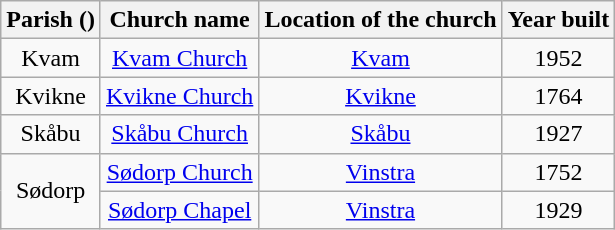<table class="wikitable" style="text-align:center">
<tr>
<th>Parish ()</th>
<th>Church name</th>
<th>Location of the church</th>
<th>Year built</th>
</tr>
<tr>
<td rowspan="1">Kvam</td>
<td><a href='#'>Kvam Church</a></td>
<td><a href='#'>Kvam</a></td>
<td>1952</td>
</tr>
<tr>
<td rowspan="1">Kvikne</td>
<td><a href='#'>Kvikne Church</a></td>
<td><a href='#'>Kvikne</a></td>
<td>1764</td>
</tr>
<tr>
<td rowspan="1">Skåbu</td>
<td><a href='#'>Skåbu Church</a></td>
<td><a href='#'>Skåbu</a></td>
<td>1927</td>
</tr>
<tr>
<td rowspan="2">Sødorp</td>
<td><a href='#'>Sødorp Church</a></td>
<td><a href='#'>Vinstra</a></td>
<td>1752</td>
</tr>
<tr>
<td><a href='#'>Sødorp Chapel</a></td>
<td><a href='#'>Vinstra</a></td>
<td>1929</td>
</tr>
</table>
